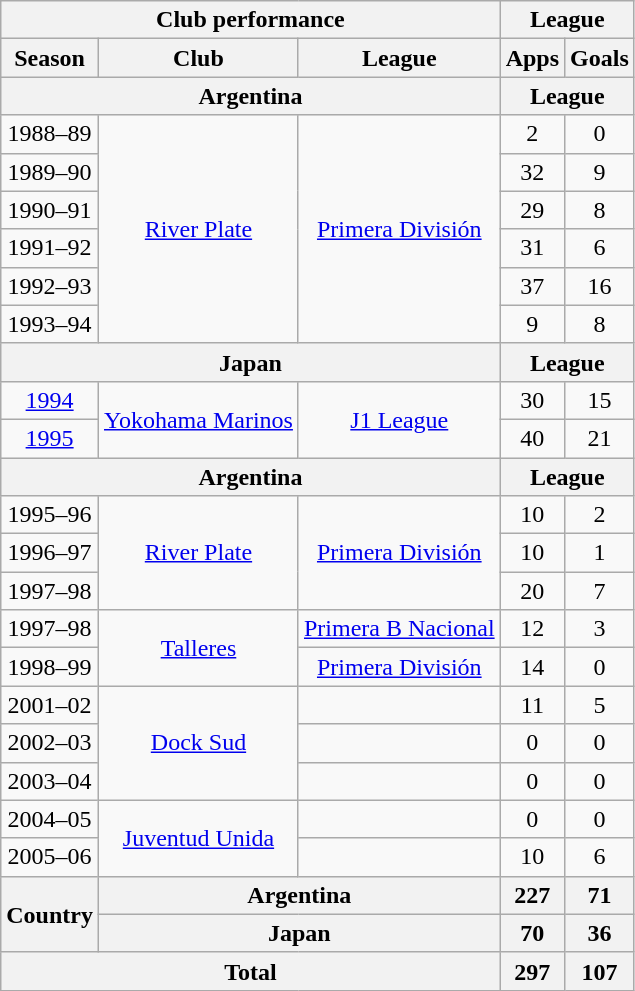<table class="wikitable" style="text-align:center;">
<tr>
<th colspan=3>Club performance</th>
<th colspan=2>League</th>
</tr>
<tr>
<th>Season</th>
<th>Club</th>
<th>League</th>
<th>Apps</th>
<th>Goals</th>
</tr>
<tr>
<th colspan=3>Argentina</th>
<th colspan=2>League</th>
</tr>
<tr>
<td>1988–89</td>
<td rowspan="6"><a href='#'>River Plate</a></td>
<td rowspan="6"><a href='#'>Primera División</a></td>
<td>2</td>
<td>0</td>
</tr>
<tr>
<td>1989–90</td>
<td>32</td>
<td>9</td>
</tr>
<tr>
<td>1990–91</td>
<td>29</td>
<td>8</td>
</tr>
<tr>
<td>1991–92</td>
<td>31</td>
<td>6</td>
</tr>
<tr>
<td>1992–93</td>
<td>37</td>
<td>16</td>
</tr>
<tr>
<td>1993–94</td>
<td>9</td>
<td>8</td>
</tr>
<tr>
<th colspan=3>Japan</th>
<th colspan=2>League</th>
</tr>
<tr>
<td><a href='#'>1994</a></td>
<td rowspan="2"><a href='#'>Yokohama Marinos</a></td>
<td rowspan="2"><a href='#'>J1 League</a></td>
<td>30</td>
<td>15</td>
</tr>
<tr>
<td><a href='#'>1995</a></td>
<td>40</td>
<td>21</td>
</tr>
<tr>
<th colspan=3>Argentina</th>
<th colspan=2>League</th>
</tr>
<tr>
<td>1995–96</td>
<td rowspan="3"><a href='#'>River Plate</a></td>
<td rowspan="3"><a href='#'>Primera División</a></td>
<td>10</td>
<td>2</td>
</tr>
<tr>
<td>1996–97</td>
<td>10</td>
<td>1</td>
</tr>
<tr>
<td>1997–98</td>
<td>20</td>
<td>7</td>
</tr>
<tr>
<td>1997–98</td>
<td rowspan="2"><a href='#'>Talleres</a></td>
<td><a href='#'>Primera B Nacional</a></td>
<td>12</td>
<td>3</td>
</tr>
<tr>
<td>1998–99</td>
<td><a href='#'>Primera División</a></td>
<td>14</td>
<td>0</td>
</tr>
<tr>
<td>2001–02</td>
<td rowspan="3"><a href='#'>Dock Sud</a></td>
<td></td>
<td>11</td>
<td>5</td>
</tr>
<tr>
<td>2002–03</td>
<td></td>
<td>0</td>
<td>0</td>
</tr>
<tr>
<td>2003–04</td>
<td></td>
<td>0</td>
<td>0</td>
</tr>
<tr>
<td>2004–05</td>
<td rowspan="2"><a href='#'>Juventud Unida</a></td>
<td></td>
<td>0</td>
<td>0</td>
</tr>
<tr>
<td>2005–06</td>
<td></td>
<td>10</td>
<td>6</td>
</tr>
<tr>
<th rowspan=2>Country</th>
<th colspan=2>Argentina</th>
<th>227</th>
<th>71</th>
</tr>
<tr>
<th colspan=2>Japan</th>
<th>70</th>
<th>36</th>
</tr>
<tr>
<th colspan=3>Total</th>
<th>297</th>
<th>107</th>
</tr>
</table>
